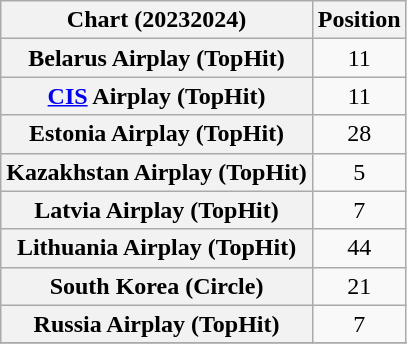<table class="wikitable sortable plainrowheaders" style="text-align:center">
<tr>
<th scope="col">Chart (20232024)</th>
<th scope="col">Position</th>
</tr>
<tr>
<th scope="row">Belarus Airplay (TopHit)</th>
<td>11</td>
</tr>
<tr>
<th scope="row"><a href='#'>CIS</a> Airplay (TopHit)</th>
<td>11</td>
</tr>
<tr>
<th scope="row">Estonia Airplay (TopHit)</th>
<td>28</td>
</tr>
<tr>
<th scope="row">Kazakhstan Airplay (TopHit)</th>
<td>5</td>
</tr>
<tr>
<th scope="row">Latvia Airplay (TopHit)</th>
<td>7</td>
</tr>
<tr>
<th scope="row">Lithuania Airplay (TopHit)</th>
<td>44</td>
</tr>
<tr>
<th scope="row">South Korea (Circle)</th>
<td>21</td>
</tr>
<tr>
<th scope="row">Russia Airplay (TopHit)</th>
<td>7</td>
</tr>
<tr>
</tr>
</table>
